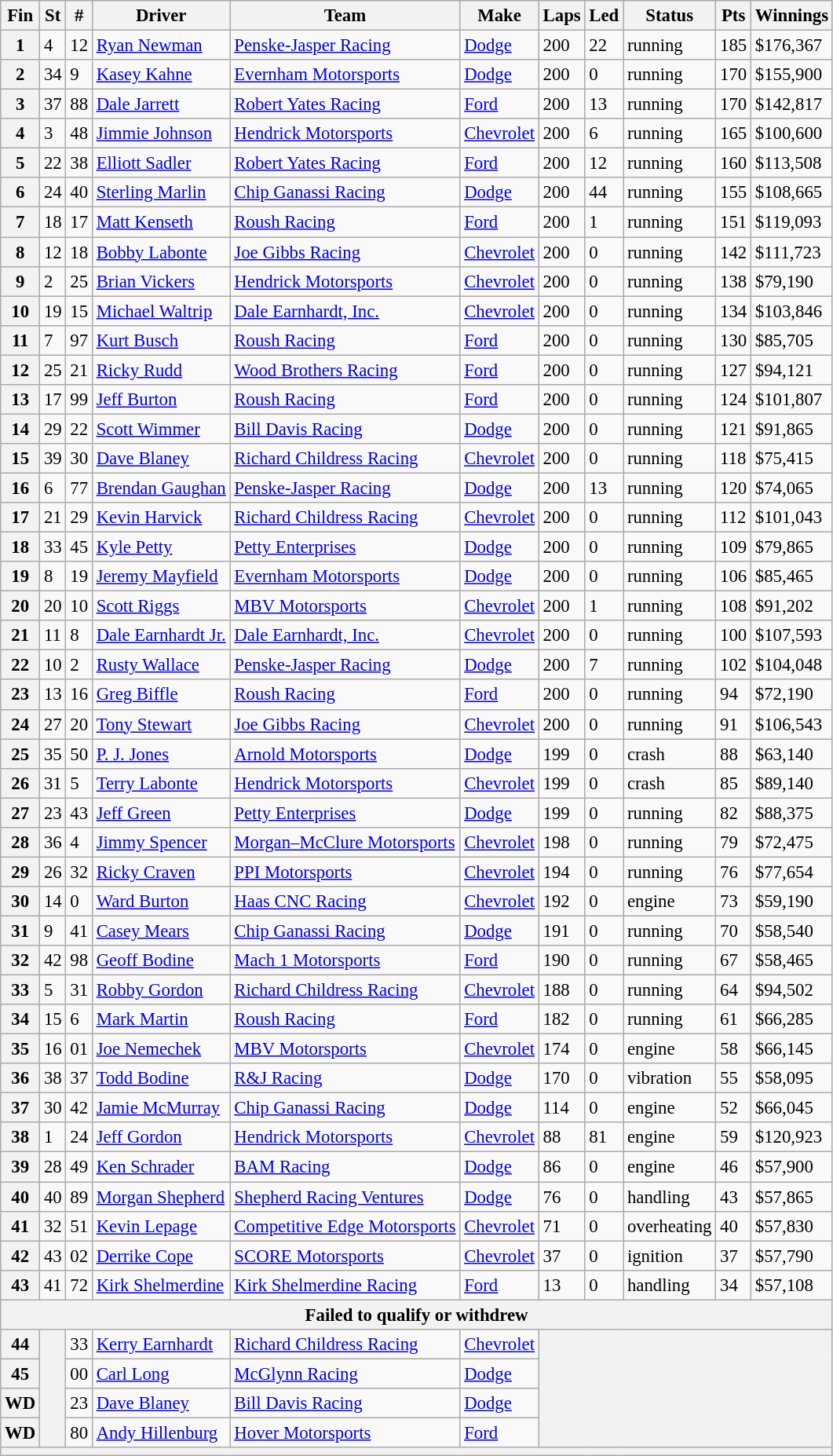<table class="wikitable sortable" style="font-size:95%">
<tr>
<th>Fin</th>
<th>St</th>
<th>#</th>
<th>Driver</th>
<th>Team</th>
<th>Make</th>
<th>Laps</th>
<th>Led</th>
<th>Status</th>
<th>Pts</th>
<th>Winnings</th>
</tr>
<tr>
<th>1</th>
<td>4</td>
<td>12</td>
<td><a href='#'>Ryan Newman</a></td>
<td><a href='#'>Penske-Jasper Racing</a></td>
<td><a href='#'>Dodge</a></td>
<td>200</td>
<td>22</td>
<td>running</td>
<td>185</td>
<td>$176,367</td>
</tr>
<tr>
<th>2</th>
<td>34</td>
<td>9</td>
<td><a href='#'>Kasey Kahne</a></td>
<td><a href='#'>Evernham Motorsports</a></td>
<td><a href='#'>Dodge</a></td>
<td>200</td>
<td>0</td>
<td>running</td>
<td>170</td>
<td>$155,900</td>
</tr>
<tr>
<th>3</th>
<td>37</td>
<td>88</td>
<td><a href='#'>Dale Jarrett</a></td>
<td><a href='#'>Robert Yates Racing</a></td>
<td><a href='#'>Ford</a></td>
<td>200</td>
<td>13</td>
<td>running</td>
<td>170</td>
<td>$142,817</td>
</tr>
<tr>
<th>4</th>
<td>3</td>
<td>48</td>
<td><a href='#'>Jimmie Johnson</a></td>
<td><a href='#'>Hendrick Motorsports</a></td>
<td><a href='#'>Chevrolet</a></td>
<td>200</td>
<td>6</td>
<td>running</td>
<td>165</td>
<td>$100,600</td>
</tr>
<tr>
<th>5</th>
<td>22</td>
<td>38</td>
<td><a href='#'>Elliott Sadler</a></td>
<td><a href='#'>Robert Yates Racing</a></td>
<td><a href='#'>Ford</a></td>
<td>200</td>
<td>12</td>
<td>running</td>
<td>160</td>
<td>$113,508</td>
</tr>
<tr>
<th>6</th>
<td>24</td>
<td>40</td>
<td><a href='#'>Sterling Marlin</a></td>
<td><a href='#'>Chip Ganassi Racing</a></td>
<td><a href='#'>Dodge</a></td>
<td>200</td>
<td>44</td>
<td>running</td>
<td>155</td>
<td>$108,665</td>
</tr>
<tr>
<th>7</th>
<td>18</td>
<td>17</td>
<td><a href='#'>Matt Kenseth</a></td>
<td><a href='#'>Roush Racing</a></td>
<td><a href='#'>Ford</a></td>
<td>200</td>
<td>1</td>
<td>running</td>
<td>151</td>
<td>$119,093</td>
</tr>
<tr>
<th>8</th>
<td>12</td>
<td>18</td>
<td><a href='#'>Bobby Labonte</a></td>
<td><a href='#'>Joe Gibbs Racing</a></td>
<td><a href='#'>Chevrolet</a></td>
<td>200</td>
<td>0</td>
<td>running</td>
<td>142</td>
<td>$111,723</td>
</tr>
<tr>
<th>9</th>
<td>2</td>
<td>25</td>
<td><a href='#'>Brian Vickers</a></td>
<td><a href='#'>Hendrick Motorsports</a></td>
<td><a href='#'>Chevrolet</a></td>
<td>200</td>
<td>0</td>
<td>running</td>
<td>138</td>
<td>$79,190</td>
</tr>
<tr>
<th>10</th>
<td>19</td>
<td>15</td>
<td><a href='#'>Michael Waltrip</a></td>
<td><a href='#'>Dale Earnhardt, Inc.</a></td>
<td><a href='#'>Chevrolet</a></td>
<td>200</td>
<td>0</td>
<td>running</td>
<td>134</td>
<td>$103,846</td>
</tr>
<tr>
<th>11</th>
<td>7</td>
<td>97</td>
<td><a href='#'>Kurt Busch</a></td>
<td><a href='#'>Roush Racing</a></td>
<td><a href='#'>Ford</a></td>
<td>200</td>
<td>0</td>
<td>running</td>
<td>130</td>
<td>$85,705</td>
</tr>
<tr>
<th>12</th>
<td>25</td>
<td>21</td>
<td><a href='#'>Ricky Rudd</a></td>
<td><a href='#'>Wood Brothers Racing</a></td>
<td><a href='#'>Ford</a></td>
<td>200</td>
<td>0</td>
<td>running</td>
<td>127</td>
<td>$94,121</td>
</tr>
<tr>
<th>13</th>
<td>17</td>
<td>99</td>
<td><a href='#'>Jeff Burton</a></td>
<td><a href='#'>Roush Racing</a></td>
<td><a href='#'>Ford</a></td>
<td>200</td>
<td>0</td>
<td>running</td>
<td>124</td>
<td>$101,807</td>
</tr>
<tr>
<th>14</th>
<td>29</td>
<td>22</td>
<td><a href='#'>Scott Wimmer</a></td>
<td><a href='#'>Bill Davis Racing</a></td>
<td><a href='#'>Dodge</a></td>
<td>200</td>
<td>0</td>
<td>running</td>
<td>121</td>
<td>$91,865</td>
</tr>
<tr>
<th>15</th>
<td>39</td>
<td>30</td>
<td><a href='#'>Dave Blaney</a></td>
<td><a href='#'>Richard Childress Racing</a></td>
<td><a href='#'>Chevrolet</a></td>
<td>200</td>
<td>0</td>
<td>running</td>
<td>118</td>
<td>$75,415</td>
</tr>
<tr>
<th>16</th>
<td>6</td>
<td>77</td>
<td><a href='#'>Brendan Gaughan</a></td>
<td><a href='#'>Penske-Jasper Racing</a></td>
<td><a href='#'>Dodge</a></td>
<td>200</td>
<td>13</td>
<td>running</td>
<td>120</td>
<td>$74,065</td>
</tr>
<tr>
<th>17</th>
<td>21</td>
<td>29</td>
<td><a href='#'>Kevin Harvick</a></td>
<td><a href='#'>Richard Childress Racing</a></td>
<td><a href='#'>Chevrolet</a></td>
<td>200</td>
<td>0</td>
<td>running</td>
<td>112</td>
<td>$101,043</td>
</tr>
<tr>
<th>18</th>
<td>33</td>
<td>45</td>
<td><a href='#'>Kyle Petty</a></td>
<td><a href='#'>Petty Enterprises</a></td>
<td><a href='#'>Dodge</a></td>
<td>200</td>
<td>0</td>
<td>running</td>
<td>109</td>
<td>$79,865</td>
</tr>
<tr>
<th>19</th>
<td>8</td>
<td>19</td>
<td><a href='#'>Jeremy Mayfield</a></td>
<td><a href='#'>Evernham Motorsports</a></td>
<td><a href='#'>Dodge</a></td>
<td>200</td>
<td>0</td>
<td>running</td>
<td>106</td>
<td>$85,465</td>
</tr>
<tr>
<th>20</th>
<td>20</td>
<td>10</td>
<td><a href='#'>Scott Riggs</a></td>
<td><a href='#'>MBV Motorsports</a></td>
<td><a href='#'>Chevrolet</a></td>
<td>200</td>
<td>1</td>
<td>running</td>
<td>108</td>
<td>$91,202</td>
</tr>
<tr>
<th>21</th>
<td>11</td>
<td>8</td>
<td><a href='#'>Dale Earnhardt Jr.</a></td>
<td><a href='#'>Dale Earnhardt, Inc.</a></td>
<td><a href='#'>Chevrolet</a></td>
<td>200</td>
<td>0</td>
<td>running</td>
<td>100</td>
<td>$107,593</td>
</tr>
<tr>
<th>22</th>
<td>10</td>
<td>2</td>
<td><a href='#'>Rusty Wallace</a></td>
<td><a href='#'>Penske-Jasper Racing</a></td>
<td><a href='#'>Dodge</a></td>
<td>200</td>
<td>7</td>
<td>running</td>
<td>102</td>
<td>$104,048</td>
</tr>
<tr>
<th>23</th>
<td>13</td>
<td>16</td>
<td><a href='#'>Greg Biffle</a></td>
<td><a href='#'>Roush Racing</a></td>
<td><a href='#'>Ford</a></td>
<td>200</td>
<td>0</td>
<td>running</td>
<td>94</td>
<td>$72,190</td>
</tr>
<tr>
<th>24</th>
<td>27</td>
<td>20</td>
<td><a href='#'>Tony Stewart</a></td>
<td><a href='#'>Joe Gibbs Racing</a></td>
<td><a href='#'>Chevrolet</a></td>
<td>200</td>
<td>0</td>
<td>running</td>
<td>91</td>
<td>$106,543</td>
</tr>
<tr>
<th>25</th>
<td>35</td>
<td>50</td>
<td><a href='#'>P. J. Jones</a></td>
<td><a href='#'>Arnold Motorsports</a></td>
<td><a href='#'>Dodge</a></td>
<td>199</td>
<td>0</td>
<td>crash</td>
<td>88</td>
<td>$63,140</td>
</tr>
<tr>
<th>26</th>
<td>31</td>
<td>5</td>
<td><a href='#'>Terry Labonte</a></td>
<td><a href='#'>Hendrick Motorsports</a></td>
<td><a href='#'>Chevrolet</a></td>
<td>199</td>
<td>0</td>
<td>crash</td>
<td>85</td>
<td>$89,140</td>
</tr>
<tr>
<th>27</th>
<td>23</td>
<td>43</td>
<td><a href='#'>Jeff Green</a></td>
<td><a href='#'>Petty Enterprises</a></td>
<td><a href='#'>Dodge</a></td>
<td>199</td>
<td>0</td>
<td>running</td>
<td>82</td>
<td>$88,375</td>
</tr>
<tr>
<th>28</th>
<td>36</td>
<td>4</td>
<td><a href='#'>Jimmy Spencer</a></td>
<td><a href='#'>Morgan–McClure Motorsports</a></td>
<td><a href='#'>Chevrolet</a></td>
<td>198</td>
<td>0</td>
<td>running</td>
<td>79</td>
<td>$72,475</td>
</tr>
<tr>
<th>29</th>
<td>26</td>
<td>32</td>
<td><a href='#'>Ricky Craven</a></td>
<td><a href='#'>PPI Motorsports</a></td>
<td><a href='#'>Chevrolet</a></td>
<td>194</td>
<td>0</td>
<td>running</td>
<td>76</td>
<td>$77,654</td>
</tr>
<tr>
<th>30</th>
<td>14</td>
<td>0</td>
<td><a href='#'>Ward Burton</a></td>
<td><a href='#'>Haas CNC Racing</a></td>
<td><a href='#'>Chevrolet</a></td>
<td>192</td>
<td>0</td>
<td>engine</td>
<td>73</td>
<td>$59,190</td>
</tr>
<tr>
<th>31</th>
<td>9</td>
<td>41</td>
<td><a href='#'>Casey Mears</a></td>
<td><a href='#'>Chip Ganassi Racing</a></td>
<td><a href='#'>Dodge</a></td>
<td>191</td>
<td>0</td>
<td>running</td>
<td>70</td>
<td>$58,540</td>
</tr>
<tr>
<th>32</th>
<td>42</td>
<td>98</td>
<td><a href='#'>Geoff Bodine</a></td>
<td><a href='#'>Mach 1 Motorsports</a></td>
<td><a href='#'>Ford</a></td>
<td>190</td>
<td>0</td>
<td>running</td>
<td>67</td>
<td>$58,465</td>
</tr>
<tr>
<th>33</th>
<td>5</td>
<td>31</td>
<td><a href='#'>Robby Gordon</a></td>
<td><a href='#'>Richard Childress Racing</a></td>
<td><a href='#'>Chevrolet</a></td>
<td>188</td>
<td>0</td>
<td>running</td>
<td>64</td>
<td>$94,502</td>
</tr>
<tr>
<th>34</th>
<td>15</td>
<td>6</td>
<td><a href='#'>Mark Martin</a></td>
<td><a href='#'>Roush Racing</a></td>
<td><a href='#'>Ford</a></td>
<td>182</td>
<td>0</td>
<td>running</td>
<td>61</td>
<td>$66,285</td>
</tr>
<tr>
<th>35</th>
<td>16</td>
<td>01</td>
<td><a href='#'>Joe Nemechek</a></td>
<td><a href='#'>MBV Motorsports</a></td>
<td><a href='#'>Chevrolet</a></td>
<td>174</td>
<td>0</td>
<td>engine</td>
<td>58</td>
<td>$66,145</td>
</tr>
<tr>
<th>36</th>
<td>38</td>
<td>37</td>
<td><a href='#'>Todd Bodine</a></td>
<td><a href='#'>R&J Racing</a></td>
<td><a href='#'>Dodge</a></td>
<td>170</td>
<td>0</td>
<td>vibration</td>
<td>55</td>
<td>$58,095</td>
</tr>
<tr>
<th>37</th>
<td>30</td>
<td>42</td>
<td><a href='#'>Jamie McMurray</a></td>
<td><a href='#'>Chip Ganassi Racing</a></td>
<td><a href='#'>Dodge</a></td>
<td>114</td>
<td>0</td>
<td>engine</td>
<td>52</td>
<td>$66,045</td>
</tr>
<tr>
<th>38</th>
<td>1</td>
<td>24</td>
<td><a href='#'>Jeff Gordon</a></td>
<td><a href='#'>Hendrick Motorsports</a></td>
<td><a href='#'>Chevrolet</a></td>
<td>88</td>
<td>81</td>
<td>engine</td>
<td>59</td>
<td>$120,923</td>
</tr>
<tr>
<th>39</th>
<td>28</td>
<td>49</td>
<td><a href='#'>Ken Schrader</a></td>
<td><a href='#'>BAM Racing</a></td>
<td><a href='#'>Dodge</a></td>
<td>86</td>
<td>0</td>
<td>engine</td>
<td>46</td>
<td>$57,900</td>
</tr>
<tr>
<th>40</th>
<td>40</td>
<td>89</td>
<td><a href='#'>Morgan Shepherd</a></td>
<td><a href='#'>Shepherd Racing Ventures</a></td>
<td><a href='#'>Dodge</a></td>
<td>76</td>
<td>0</td>
<td>handling</td>
<td>43</td>
<td>$57,865</td>
</tr>
<tr>
<th>41</th>
<td>32</td>
<td>51</td>
<td><a href='#'>Kevin Lepage</a></td>
<td><a href='#'>Competitive Edge Motorsports</a></td>
<td><a href='#'>Chevrolet</a></td>
<td>71</td>
<td>0</td>
<td>overheating</td>
<td>40</td>
<td>$57,830</td>
</tr>
<tr>
<th>42</th>
<td>43</td>
<td>02</td>
<td><a href='#'>Derrike Cope</a></td>
<td><a href='#'>SCORE Motorsports</a></td>
<td><a href='#'>Chevrolet</a></td>
<td>37</td>
<td>0</td>
<td>ignition</td>
<td>37</td>
<td>$57,790</td>
</tr>
<tr>
<th>43</th>
<td>41</td>
<td>72</td>
<td><a href='#'>Kirk Shelmerdine</a></td>
<td><a href='#'>Kirk Shelmerdine Racing</a></td>
<td><a href='#'>Ford</a></td>
<td>13</td>
<td>0</td>
<td>handling</td>
<td>34</td>
<td>$57,108</td>
</tr>
<tr>
<th colspan="11">Failed to qualify or withdrew</th>
</tr>
<tr>
<th>44</th>
<th rowspan="4"></th>
<td>33</td>
<td><a href='#'>Kerry Earnhardt</a></td>
<td><a href='#'>Richard Childress Racing</a></td>
<td><a href='#'>Chevrolet</a></td>
<th colspan="5" rowspan="4"></th>
</tr>
<tr>
<th>45</th>
<td>00</td>
<td><a href='#'>Carl Long</a></td>
<td><a href='#'>McGlynn Racing</a></td>
<td><a href='#'>Dodge</a></td>
</tr>
<tr>
<th>WD</th>
<td>23</td>
<td><a href='#'>Dave Blaney</a></td>
<td><a href='#'>Bill Davis Racing</a></td>
<td><a href='#'>Dodge</a></td>
</tr>
<tr>
<th>WD</th>
<td>80</td>
<td><a href='#'>Andy Hillenburg</a></td>
<td><a href='#'>Hover Motorsports</a></td>
<td><a href='#'>Ford</a></td>
</tr>
<tr>
<th colspan="11"></th>
</tr>
</table>
